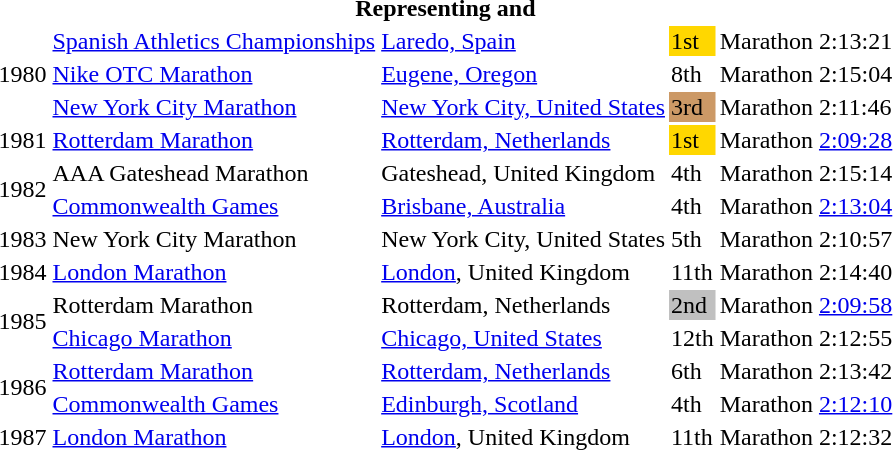<table>
<tr>
<th colspan="6">Representing  and </th>
</tr>
<tr>
<td rowspan=3>1980</td>
<td><a href='#'>Spanish Athletics Championships</a></td>
<td><a href='#'>Laredo, Spain</a></td>
<td bgcolor="gold">1st</td>
<td>Marathon</td>
<td>2:13:21</td>
</tr>
<tr>
<td><a href='#'>Nike OTC Marathon</a></td>
<td><a href='#'>Eugene, Oregon</a></td>
<td>8th</td>
<td>Marathon</td>
<td>2:15:04</td>
</tr>
<tr>
<td><a href='#'>New York City Marathon</a></td>
<td><a href='#'>New York City, United States</a></td>
<td bgcolor="cc9966">3rd</td>
<td>Marathon</td>
<td>2:11:46</td>
</tr>
<tr>
<td>1981</td>
<td><a href='#'>Rotterdam Marathon</a></td>
<td><a href='#'>Rotterdam, Netherlands</a></td>
<td bgcolor="gold">1st</td>
<td>Marathon</td>
<td><a href='#'>2:09:28</a></td>
</tr>
<tr>
<td rowspan=2>1982</td>
<td>AAA Gateshead Marathon</td>
<td>Gateshead, United Kingdom</td>
<td>4th</td>
<td>Marathon</td>
<td>2:15:14</td>
</tr>
<tr>
<td><a href='#'>Commonwealth Games</a></td>
<td><a href='#'>Brisbane, Australia</a></td>
<td>4th</td>
<td>Marathon</td>
<td><a href='#'>2:13:04</a></td>
</tr>
<tr>
<td>1983</td>
<td>New York City Marathon</td>
<td>New York City, United States</td>
<td>5th</td>
<td>Marathon</td>
<td>2:10:57</td>
</tr>
<tr>
<td>1984</td>
<td><a href='#'>London Marathon</a></td>
<td><a href='#'>London</a>, United Kingdom</td>
<td>11th</td>
<td>Marathon</td>
<td>2:14:40</td>
</tr>
<tr>
<td rowspan=2>1985</td>
<td>Rotterdam Marathon</td>
<td>Rotterdam, Netherlands</td>
<td bgcolor="silver">2nd</td>
<td>Marathon</td>
<td><a href='#'>2:09:58</a></td>
</tr>
<tr>
<td><a href='#'>Chicago Marathon</a></td>
<td><a href='#'>Chicago, United States</a></td>
<td>12th</td>
<td>Marathon</td>
<td>2:12:55</td>
</tr>
<tr>
<td rowspan=2>1986</td>
<td><a href='#'>Rotterdam Marathon</a></td>
<td><a href='#'>Rotterdam, Netherlands</a></td>
<td>6th</td>
<td>Marathon</td>
<td>2:13:42</td>
</tr>
<tr>
<td><a href='#'>Commonwealth Games</a></td>
<td><a href='#'>Edinburgh, Scotland</a></td>
<td>4th</td>
<td>Marathon</td>
<td><a href='#'>2:12:10</a></td>
</tr>
<tr>
<td>1987</td>
<td><a href='#'>London Marathon</a></td>
<td><a href='#'>London</a>, United Kingdom</td>
<td>11th</td>
<td>Marathon</td>
<td>2:12:32</td>
</tr>
</table>
